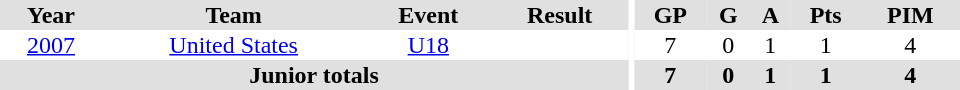<table border="0" cellpadding="1" cellspacing="0" ID="Table3" style="text-align:center; width:40em">
<tr ALIGN="center" bgcolor="#e0e0e0">
<th>Year</th>
<th>Team</th>
<th>Event</th>
<th>Result</th>
<th rowspan="99" bgcolor="#ffffff"></th>
<th>GP</th>
<th>G</th>
<th>A</th>
<th>Pts</th>
<th>PIM</th>
</tr>
<tr>
<td><a href='#'>2007</a></td>
<td><a href='#'>United States</a></td>
<td><a href='#'>U18</a></td>
<td></td>
<td>7</td>
<td>0</td>
<td>1</td>
<td>1</td>
<td>4</td>
</tr>
<tr bgcolor="#e0e0e0">
<th colspan="4">Junior totals</th>
<th>7</th>
<th>0</th>
<th>1</th>
<th>1</th>
<th>4</th>
</tr>
</table>
